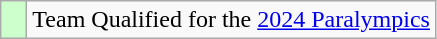<table class="wikitable" style="text-align: center;">
<tr>
<td width=10px bgcolor=#ccffcc></td>
<td>Team Qualified for the <a href='#'>2024 Paralympics</a></td>
</tr>
</table>
